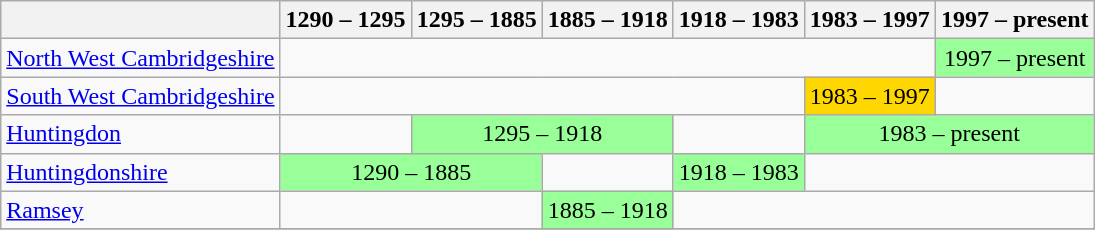<table class="wikitable">
<tr>
<th> </th>
<th>1290 – 1295</th>
<th>1295 – 1885</th>
<th>1885 – 1918</th>
<th>1918 – 1983</th>
<th>1983 – 1997</th>
<th>1997 – present</th>
</tr>
<tr>
<td><a href='#'>North West Cambridgeshire</a></td>
<td colspan="5"> </td>
<td colspan="1" align="center" bgcolor="#99FF99">1997 – present</td>
</tr>
<tr>
<td><a href='#'>South West Cambridgeshire</a></td>
<td colspan="4"> </td>
<td colspan="1" align="center" bgcolor="#ffd700">1983 – 1997</td>
<td colspan="1"> </td>
</tr>
<tr>
<td><a href='#'>Huntingdon</a></td>
<td colspan="1"> </td>
<td colspan="2" align="center" bgcolor="#99FF99">1295 – 1918</td>
<td colspan="1"> </td>
<td colspan="2" align="center" bgcolor="#99FF99">1983 – present</td>
</tr>
<tr>
<td><a href='#'>Huntingdonshire</a></td>
<td colspan="2" align="center" bgcolor="#99FF99">1290 – 1885</td>
<td colspan="1"> </td>
<td colspan="1" align="center" bgcolor="#99FF99">1918 – 1983</td>
<td colspan="2"> </td>
</tr>
<tr>
<td><a href='#'>Ramsey</a></td>
<td colspan="2"> </td>
<td colspan="1" align="center" bgcolor="#99FF99">1885 – 1918</td>
<td colspan="3"> </td>
</tr>
<tr>
</tr>
</table>
